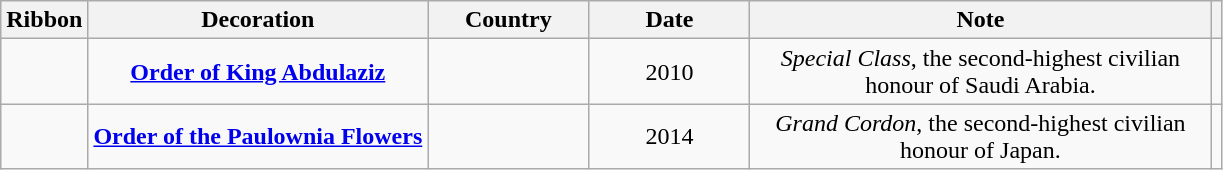<table class="wikitable sortable" style="text-align:center;">
<tr>
<th>Ribbon</th>
<th>Decoration</th>
<th width="100px">Country</th>
<th width="100px">Date</th>
<th width="300px">Note</th>
<th></th>
</tr>
<tr>
<td></td>
<td><strong><a href='#'>Order of King Abdulaziz</a></strong></td>
<td></td>
<td>2010</td>
<td><em>Special Class</em>, the second-highest civilian honour of Saudi Arabia.</td>
<td></td>
</tr>
<tr>
<td></td>
<td><strong><a href='#'>Order of the Paulownia Flowers</a></strong></td>
<td></td>
<td>2014</td>
<td><em>Grand Cordon</em>, the second-highest civilian honour of Japan.</td>
<td></td>
</tr>
</table>
